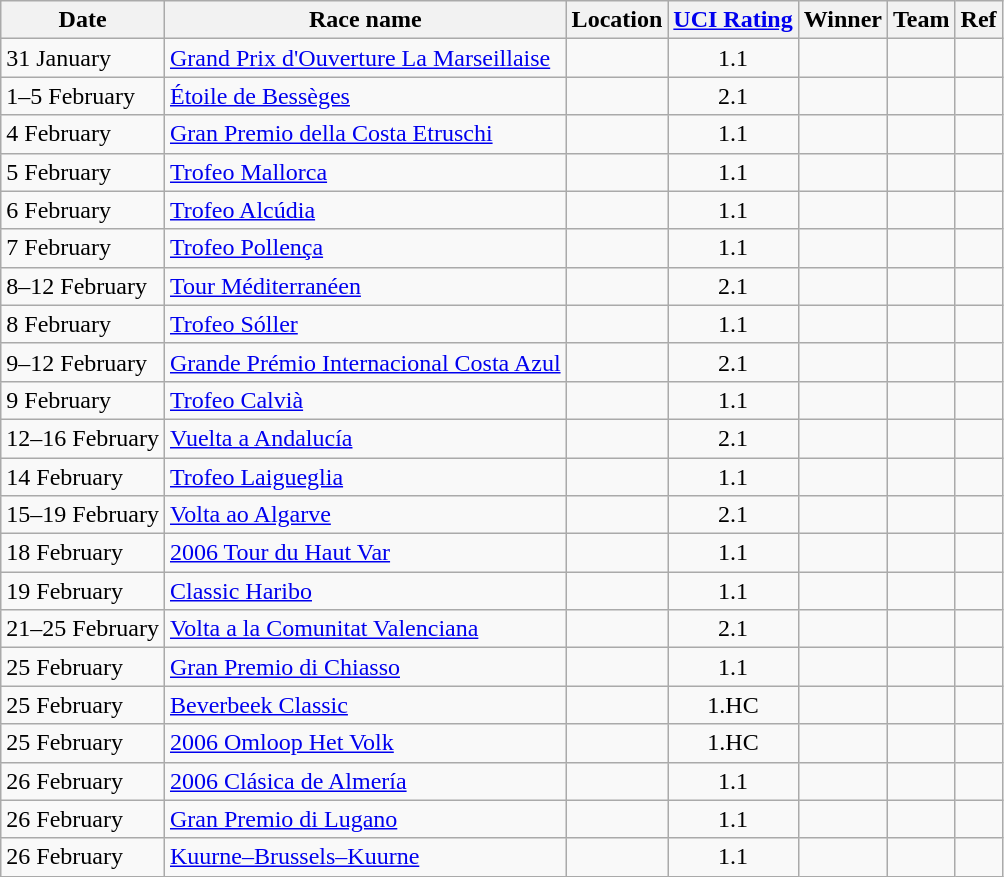<table class="wikitable sortable">
<tr>
<th>Date</th>
<th>Race name</th>
<th>Location</th>
<th><a href='#'>UCI Rating</a></th>
<th>Winner</th>
<th>Team</th>
<th>Ref</th>
</tr>
<tr>
<td>31 January</td>
<td><a href='#'>Grand Prix d'Ouverture La Marseillaise</a></td>
<td></td>
<td align=center>1.1</td>
<td></td>
<td></td>
<td align=center></td>
</tr>
<tr>
<td>1–5 February</td>
<td><a href='#'>Étoile de Bessèges</a></td>
<td></td>
<td align=center>2.1</td>
<td></td>
<td></td>
<td align=center></td>
</tr>
<tr>
<td>4 February</td>
<td><a href='#'>Gran Premio della Costa Etruschi</a></td>
<td></td>
<td align=center>1.1</td>
<td></td>
<td></td>
<td align=center></td>
</tr>
<tr>
<td>5 February</td>
<td><a href='#'>Trofeo Mallorca</a></td>
<td></td>
<td align=center>1.1</td>
<td></td>
<td></td>
<td align=center></td>
</tr>
<tr>
<td>6 February</td>
<td><a href='#'>Trofeo Alcúdia</a></td>
<td></td>
<td align=center>1.1</td>
<td></td>
<td></td>
<td align=center></td>
</tr>
<tr>
<td>7 February</td>
<td><a href='#'>Trofeo Pollença</a></td>
<td></td>
<td align=center>1.1</td>
<td></td>
<td></td>
<td align=center></td>
</tr>
<tr>
<td>8–12 February</td>
<td><a href='#'>Tour Méditerranéen</a></td>
<td></td>
<td align=center>2.1</td>
<td></td>
<td></td>
<td align=center></td>
</tr>
<tr>
<td>8 February</td>
<td><a href='#'>Trofeo Sóller</a></td>
<td></td>
<td align=center>1.1</td>
<td></td>
<td></td>
<td align=center></td>
</tr>
<tr>
<td>9–12 February</td>
<td><a href='#'>Grande Prémio Internacional Costa Azul</a></td>
<td></td>
<td align=center>2.1</td>
<td></td>
<td></td>
<td align=center></td>
</tr>
<tr>
<td>9 February</td>
<td><a href='#'>Trofeo Calvià</a></td>
<td></td>
<td align=center>1.1</td>
<td></td>
<td></td>
<td align=center></td>
</tr>
<tr>
<td>12–16 February</td>
<td><a href='#'>Vuelta a Andalucía</a></td>
<td></td>
<td align=center>2.1</td>
<td></td>
<td></td>
<td align=center></td>
</tr>
<tr>
<td>14 February</td>
<td><a href='#'>Trofeo Laigueglia</a></td>
<td></td>
<td align=center>1.1</td>
<td></td>
<td></td>
<td align=center></td>
</tr>
<tr>
<td>15–19 February</td>
<td><a href='#'>Volta ao Algarve</a></td>
<td></td>
<td align=center>2.1</td>
<td></td>
<td></td>
<td align=center></td>
</tr>
<tr>
<td>18 February</td>
<td><a href='#'>2006 Tour du Haut Var</a></td>
<td></td>
<td align=center>1.1</td>
<td></td>
<td></td>
<td align=center></td>
</tr>
<tr>
<td>19 February</td>
<td><a href='#'>Classic Haribo</a></td>
<td></td>
<td align=center>1.1</td>
<td></td>
<td></td>
<td align=center></td>
</tr>
<tr>
<td>21–25 February</td>
<td><a href='#'>Volta a la Comunitat Valenciana</a></td>
<td></td>
<td align=center>2.1</td>
<td></td>
<td></td>
<td align=center></td>
</tr>
<tr>
<td>25 February</td>
<td><a href='#'>Gran Premio di Chiasso</a></td>
<td></td>
<td align=center>1.1</td>
<td></td>
<td></td>
<td align=center></td>
</tr>
<tr>
<td>25 February</td>
<td><a href='#'>Beverbeek Classic</a></td>
<td></td>
<td align=center>1.HC</td>
<td></td>
<td></td>
<td align=center></td>
</tr>
<tr>
<td>25 February</td>
<td><a href='#'>2006 Omloop Het Volk</a></td>
<td></td>
<td align=center>1.HC</td>
<td></td>
<td></td>
<td align=center></td>
</tr>
<tr>
<td>26 February</td>
<td><a href='#'>2006 Clásica de Almería</a></td>
<td></td>
<td align=center>1.1</td>
<td></td>
<td></td>
<td align=center></td>
</tr>
<tr>
<td>26 February</td>
<td><a href='#'>Gran Premio di Lugano</a></td>
<td></td>
<td align=center>1.1</td>
<td></td>
<td></td>
<td align=center></td>
</tr>
<tr>
<td>26 February</td>
<td><a href='#'>Kuurne–Brussels–Kuurne</a></td>
<td></td>
<td align=center>1.1</td>
<td></td>
<td></td>
<td align=center></td>
</tr>
</table>
